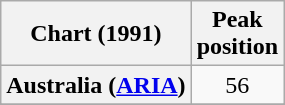<table class="wikitable sortable plainrowheaders" style="text-align:center">
<tr>
<th scope="col">Chart (1991)</th>
<th scope="col">Peak<br>position</th>
</tr>
<tr>
<th scope="row">Australia (<a href='#'>ARIA</a>)</th>
<td>56</td>
</tr>
<tr>
</tr>
<tr>
</tr>
</table>
